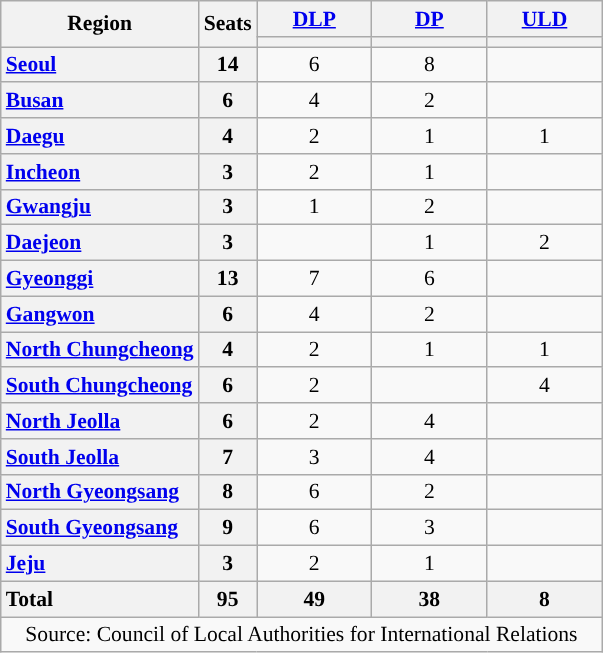<table class="wikitable" style="text-align:center; font-size: 0.9em;">
<tr>
<th rowspan="2">Region</th>
<th rowspan="2">Seats</th>
<th class="unsortable" style="width:70px;"><a href='#'>DLP</a></th>
<th class="unsortable" style="width:70px;"><a href='#'>DP</a></th>
<th class="unsortable" style="width:70px;"><a href='#'>ULD</a></th>
</tr>
<tr>
<th style="background:"></th>
<th style="background:"></th>
<th style="background:"></th>
</tr>
<tr>
<th style="text-align: left;"><a href='#'>Seoul</a></th>
<th>14</th>
<td>6</td>
<td>8</td>
<td></td>
</tr>
<tr>
<th style="text-align: left;"><a href='#'>Busan</a></th>
<th>6</th>
<td>4</td>
<td>2</td>
<td></td>
</tr>
<tr>
<th style="text-align: left;"><a href='#'>Daegu</a></th>
<th>4</th>
<td>2</td>
<td>1</td>
<td>1</td>
</tr>
<tr>
<th style="text-align: left;"><a href='#'>Incheon</a></th>
<th>3</th>
<td>2</td>
<td>1</td>
<td></td>
</tr>
<tr>
<th style="text-align: left;"><a href='#'>Gwangju</a></th>
<th>3</th>
<td>1</td>
<td>2</td>
<td></td>
</tr>
<tr>
<th style="text-align: left;"><a href='#'>Daejeon</a></th>
<th>3</th>
<td></td>
<td>1</td>
<td>2</td>
</tr>
<tr>
<th style="text-align: left;"><a href='#'>Gyeonggi</a></th>
<th>13</th>
<td>7</td>
<td>6</td>
<td></td>
</tr>
<tr>
<th style="text-align: left;"><a href='#'>Gangwon</a></th>
<th>6</th>
<td>4</td>
<td>2</td>
<td></td>
</tr>
<tr>
<th style="text-align: left;"><a href='#'>North Chungcheong</a></th>
<th>4</th>
<td>2</td>
<td>1</td>
<td>1</td>
</tr>
<tr>
<th style="text-align: left;"><a href='#'>South Chungcheong</a></th>
<th>6</th>
<td>2</td>
<td></td>
<td>4</td>
</tr>
<tr>
<th style="text-align: left;"><a href='#'>North Jeolla</a></th>
<th>6</th>
<td>2</td>
<td>4</td>
<td></td>
</tr>
<tr>
<th style="text-align: left;"><a href='#'>South Jeolla</a></th>
<th>7</th>
<td>3</td>
<td>4</td>
<td></td>
</tr>
<tr>
<th style="text-align: left;"><a href='#'>North Gyeongsang</a></th>
<th>8</th>
<td>6</td>
<td>2</td>
<td></td>
</tr>
<tr>
<th style="text-align: left;"><a href='#'>South Gyeongsang</a></th>
<th>9</th>
<td>6</td>
<td>3</td>
<td></td>
</tr>
<tr>
<th style="text-align: left;"><a href='#'>Jeju</a></th>
<th>3</th>
<td>2</td>
<td>1</td>
<td></td>
</tr>
<tr class="sortbottom">
<th style="text-align: left;">Total</th>
<th>95</th>
<th>49</th>
<th>38</th>
<th>8</th>
</tr>
<tr>
<td colspan="5">Source: Council of Local Authorities for International Relations</td>
</tr>
</table>
